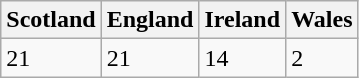<table class="wikitable">
<tr>
<th>Scotland</th>
<th>England</th>
<th>Ireland</th>
<th>Wales</th>
</tr>
<tr>
<td>21</td>
<td>21</td>
<td>14</td>
<td>2</td>
</tr>
</table>
